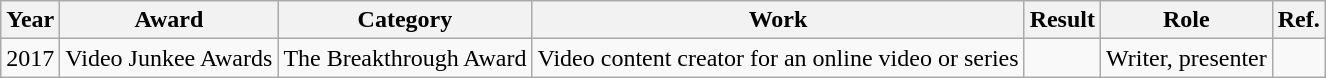<table class="wikitable">
<tr>
<th>Year</th>
<th>Award</th>
<th>Category</th>
<th>Work</th>
<th>Result</th>
<th>Role</th>
<th>Ref.</th>
</tr>
<tr>
<td>2017</td>
<td>Video Junkee Awards</td>
<td>The Breakthrough Award</td>
<td>Video content creator for an online video or series</td>
<td></td>
<td>Writer, presenter</td>
<td></td>
</tr>
</table>
